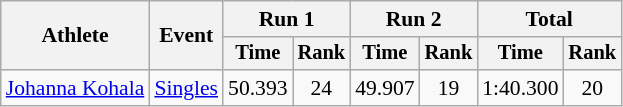<table class="wikitable" style="font-size:90%">
<tr>
<th rowspan="2">Athlete</th>
<th rowspan="2">Event</th>
<th colspan="2">Run 1</th>
<th colspan="2">Run 2</th>
<th colspan="2">Total</th>
</tr>
<tr style="font-size:95%">
<th>Time</th>
<th>Rank</th>
<th>Time</th>
<th>Rank</th>
<th>Time</th>
<th>Rank</th>
</tr>
<tr align=center>
<td align=left><a href='#'>Johanna Kohala</a></td>
<td align=left><a href='#'>Singles</a></td>
<td>50.393</td>
<td>24</td>
<td>49.907</td>
<td>19</td>
<td>1:40.300</td>
<td>20</td>
</tr>
</table>
